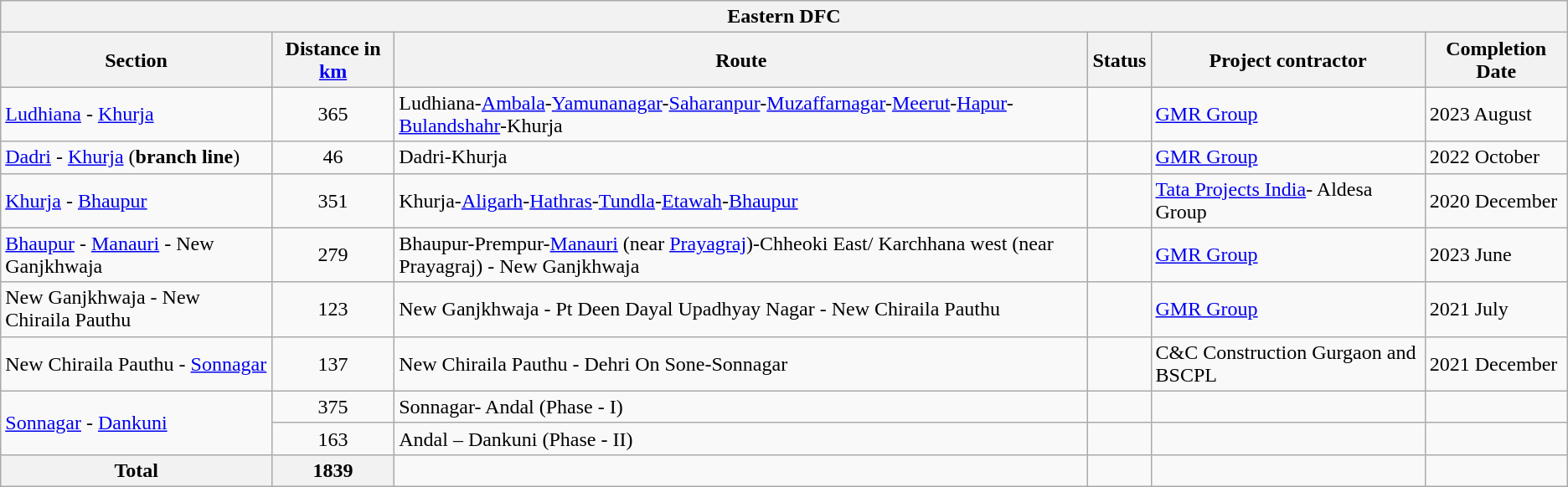<table class="sortable wikitable">
<tr>
<th colspan="6">Eastern DFC</th>
</tr>
<tr>
<th>Section</th>
<th>Distance in <a href='#'>km</a></th>
<th>Route</th>
<th>Status</th>
<th>Project contractor</th>
<th>Completion Date</th>
</tr>
<tr>
<td><a href='#'>Ludhiana</a> - <a href='#'>Khurja</a></td>
<td style="text-align:center;">365</td>
<td>Ludhiana-<a href='#'>Ambala</a>-<a href='#'>Yamunanagar</a>-<a href='#'>Saharanpur</a>-<a href='#'>Muzaffarnagar</a>-<a href='#'>Meerut</a>-<a href='#'>Hapur</a>-<a href='#'>Bulandshahr</a>-Khurja</td>
<td></td>
<td><a href='#'>GMR Group</a></td>
<td>2023 August</td>
</tr>
<tr>
<td><a href='#'>Dadri</a> - <a href='#'>Khurja</a> (<strong>branch line</strong>)</td>
<td style="text-align:center;">46</td>
<td>Dadri-Khurja</td>
<td></td>
<td><a href='#'>GMR Group</a></td>
<td>2022 October</td>
</tr>
<tr>
<td><a href='#'>Khurja</a> - <a href='#'>Bhaupur</a></td>
<td style="text-align:center;">351</td>
<td>Khurja-<a href='#'>Aligarh</a>-<a href='#'>Hathras</a>-<a href='#'>Tundla</a>-<a href='#'>Etawah</a>-<a href='#'>Bhaupur</a></td>
<td> </td>
<td><a href='#'>Tata Projects India</a>- Aldesa Group</td>
<td>2020 December</td>
</tr>
<tr>
<td><a href='#'>Bhaupur</a> - <a href='#'>Manauri</a> - New Ganjkhwaja</td>
<td style="text-align:center;">279</td>
<td>Bhaupur-Prempur-<a href='#'>Manauri</a> (near <a href='#'>Prayagraj</a>)-Chheoki East/ Karchhana west (near Prayagraj) - New Ganjkhwaja</td>
<td></td>
<td><a href='#'>GMR Group</a></td>
<td>2023 June</td>
</tr>
<tr>
<td>New Ganjkhwaja - New Chiraila Pauthu</td>
<td style="text-align:center;">123</td>
<td New Ganjkhwaja - Pt Deen Dayal Upadhyay Nagar - New Chiraila Pauthu>New Ganjkhwaja - Pt Deen Dayal Upadhyay Nagar  - New Chiraila Pauthu</td>
<td></td>
<td><a href='#'>GMR Group</a></td>
<td>2021 July</td>
</tr>
<tr>
<td>New Chiraila Pauthu  - <a href='#'>Sonnagar</a></td>
<td style="text-align:center;">137</td>
<td>New Chiraila Pauthu - Dehri On Sone-Sonnagar</td>
<td></td>
<td>C&C Construction Gurgaon and BSCPL</td>
<td>2021 December</td>
</tr>
<tr>
<td rowspan=2><a href='#'>Sonnagar</a> - <a href='#'>Dankuni</a></td>
<td style="text-align:center;">375</td>
<td>Sonnagar- Andal (Phase - I)</td>
<td></td>
<td></td>
</tr>
<tr>
<td style="text-align:center;">163</td>
<td>Andal – Dankuni (Phase - II)</td>
<td></td>
<td></td>
<td></td>
</tr>
<tr>
<th>Total</th>
<th>1839</th>
<td></td>
<td></td>
<td></td>
<td></td>
</tr>
</table>
